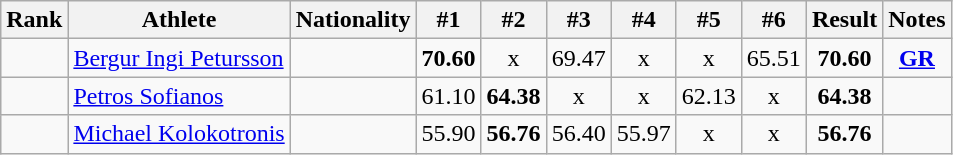<table class="wikitable sortable" style="text-align:center">
<tr>
<th>Rank</th>
<th>Athlete</th>
<th>Nationality</th>
<th>#1</th>
<th>#2</th>
<th>#3</th>
<th>#4</th>
<th>#5</th>
<th>#6</th>
<th>Result</th>
<th>Notes</th>
</tr>
<tr>
<td></td>
<td align="left"><a href='#'>Bergur Ingi Petursson</a></td>
<td align=left></td>
<td><strong>70.60</strong></td>
<td>x</td>
<td>69.47</td>
<td>x</td>
<td>x</td>
<td>65.51</td>
<td><strong>70.60</strong></td>
<td><strong><a href='#'>GR</a></strong></td>
</tr>
<tr>
<td></td>
<td align="left"><a href='#'>Petros Sofianos</a></td>
<td align=left></td>
<td>61.10</td>
<td><strong>64.38</strong></td>
<td>x</td>
<td>x</td>
<td>62.13</td>
<td>x</td>
<td><strong>64.38</strong></td>
<td></td>
</tr>
<tr>
<td></td>
<td align="left"><a href='#'>Michael Kolokotronis</a></td>
<td align=left></td>
<td>55.90</td>
<td><strong>56.76</strong></td>
<td>56.40</td>
<td>55.97</td>
<td>x</td>
<td>x</td>
<td><strong>56.76</strong></td>
<td></td>
</tr>
</table>
